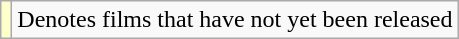<table class="wikitable">
<tr>
<td style="background:#ffc;"></td>
<td>Denotes films that have not yet been released</td>
</tr>
</table>
